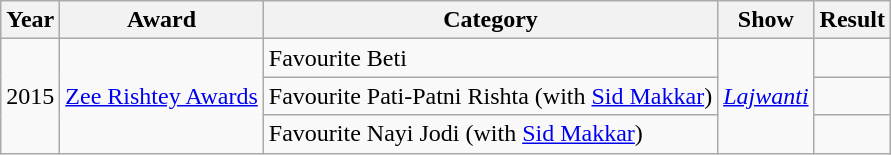<table class="wikitable">
<tr>
<th>Year</th>
<th>Award</th>
<th>Category</th>
<th>Show</th>
<th>Result</th>
</tr>
<tr>
<td rowspan="3">2015</td>
<td rowspan="3"><a href='#'>Zee Rishtey Awards</a></td>
<td>Favourite Beti</td>
<td rowspan="3"><em><a href='#'>Lajwanti</a></em></td>
<td></td>
</tr>
<tr>
<td>Favourite Pati-Patni Rishta (with <a href='#'>Sid Makkar</a>)</td>
<td></td>
</tr>
<tr>
<td>Favourite Nayi Jodi (with <a href='#'>Sid Makkar</a>)</td>
<td></td>
</tr>
</table>
